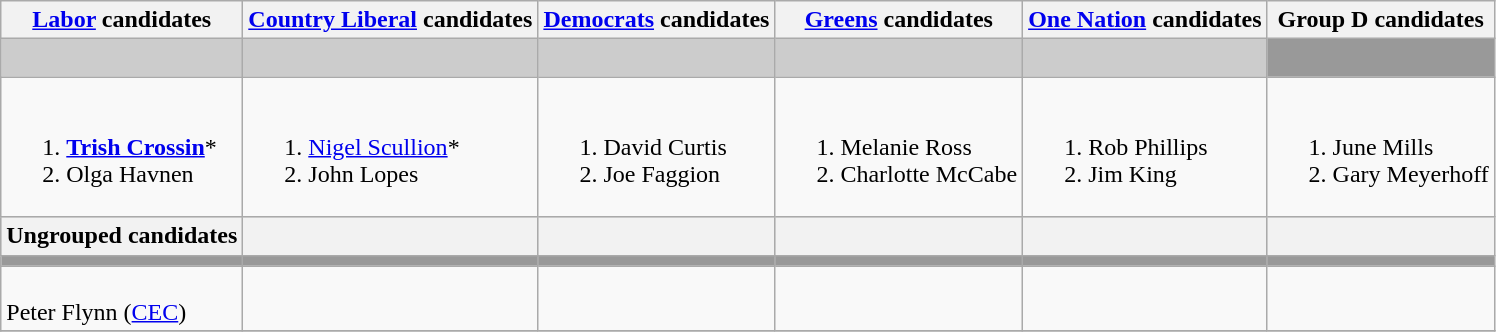<table class="wikitable">
<tr>
<th><a href='#'>Labor</a> candidates</th>
<th><a href='#'>Country Liberal</a> candidates</th>
<th><a href='#'>Democrats</a> candidates</th>
<th><a href='#'>Greens</a> candidates</th>
<th><a href='#'>One Nation</a> candidates</th>
<th>Group D candidates</th>
</tr>
<tr bgcolor="#cccccc">
<td></td>
<td></td>
<td></td>
<td></td>
<td></td>
<td bgcolor="#999999"> </td>
</tr>
<tr>
<td><br><ol><li><strong><a href='#'>Trish Crossin</a></strong>*</li><li>Olga Havnen</li></ol></td>
<td><br><ol><li><a href='#'>Nigel Scullion</a>*</li><li>John Lopes</li></ol></td>
<td valign=top><br><ol><li>David Curtis</li><li>Joe Faggion</li></ol></td>
<td valign=top><br><ol><li>Melanie Ross</li><li>Charlotte McCabe</li></ol></td>
<td valign=top><br><ol><li>Rob Phillips</li><li>Jim King</li></ol></td>
<td valign=top><br><ol><li>June Mills</li><li>Gary Meyerhoff</li></ol></td>
</tr>
<tr bgcolor="#cccccc">
<th>Ungrouped candidates</th>
<th></th>
<th></th>
<th></th>
<th></th>
<th></th>
</tr>
<tr bgcolor="#cccccc">
<td bgcolor="#999999"></td>
<td bgcolor="#999999"></td>
<td bgcolor="#999999"></td>
<td bgcolor="#999999"></td>
<td bgcolor="#999999"></td>
<td bgcolor="#999999"></td>
</tr>
<tr>
<td valign=top><br>Peter Flynn (<a href='#'>CEC</a>)</td>
<td valign=top></td>
<td valign=top></td>
<td valign=top></td>
<td valign=top></td>
<td valign=top></td>
</tr>
<tr>
</tr>
</table>
